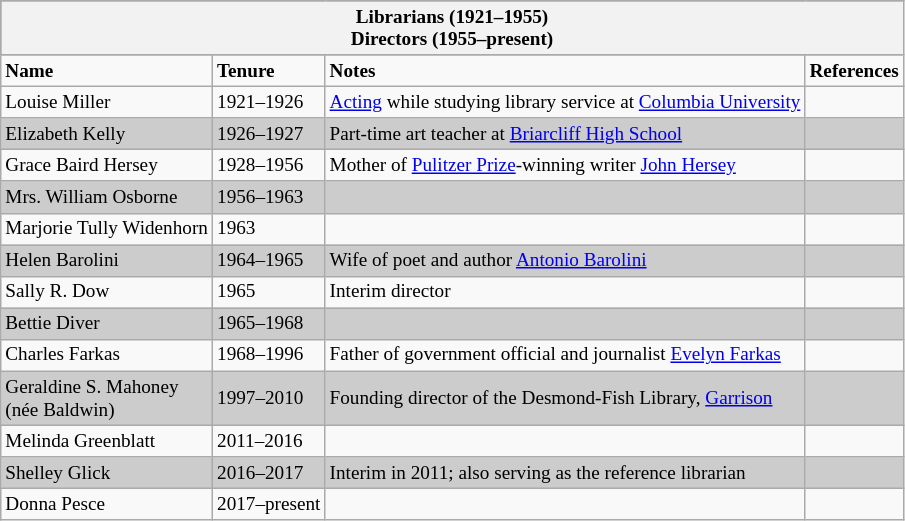<table class="wikitable collapsible collapsed floatleft" cellpadding="3" style="margin:1 1em 1em 0; border:1px #bbb solid; border-collapse:collapse; font-size:80%;">
<tr style="text-align:center; background:steelblue; white-space: nowrap;">
<th colspan=4><span><strong>Librarians (1921–1955)<br>Directors (1955–present)</strong></span></th>
</tr>
<tr style="text-align:center;border-bottom:solid 1px;margin-bottom:.2em;width:66%;text-align:left;color:black;font-weight:bold;">
<td>Name</td>
<td>Tenure</td>
<td>Notes</td>
<td>References</td>
</tr>
<tr align=left>
<td>Louise Miller</td>
<td>1921–1926</td>
<td><a href='#'>Acting</a> while studying library service at <a href='#'>Columbia University</a></td>
<td></td>
</tr>
<tr style="text-align:left; background:#ccc;">
<td>Elizabeth Kelly</td>
<td>1926–1927</td>
<td>Part-time art teacher at <a href='#'>Briarcliff High School</a></td>
<td></td>
</tr>
<tr align=left>
<td>Grace Baird Hersey</td>
<td>1928–1956</td>
<td>Mother of <a href='#'>Pulitzer Prize</a>-winning writer <a href='#'>John Hersey</a></td>
<td></td>
</tr>
<tr style="text-align:left; background:#ccc;">
<td>Mrs. William Osborne</td>
<td>1956–1963</td>
<td></td>
<td></td>
</tr>
<tr align=left>
<td>Marjorie Tully Widenhorn</td>
<td>1963</td>
<td></td>
<td></td>
</tr>
<tr style="text-align:left; background:#ccc;">
<td>Helen Barolini</td>
<td>1964–1965</td>
<td>Wife of poet and author <a href='#'>Antonio Barolini</a></td>
<td></td>
</tr>
<tr align=left>
<td>Sally R. Dow</td>
<td>1965</td>
<td>Interim director</td>
<td></td>
</tr>
<tr style="text-align:left; background:#ccc;">
<td>Bettie Diver</td>
<td>1965–1968</td>
<td></td>
<td></td>
</tr>
<tr align=left>
<td>Charles Farkas</td>
<td>1968–1996</td>
<td>Father of government official and journalist <a href='#'>Evelyn Farkas</a></td>
<td></td>
</tr>
<tr style="text-align:left; background:#ccc;">
<td>Geraldine S. Mahoney<br>(née Baldwin)</td>
<td>1997–2010</td>
<td>Founding director of the Desmond-Fish Library, <a href='#'>Garrison</a></td>
<td></td>
</tr>
<tr align=left>
<td>Melinda Greenblatt</td>
<td>2011–2016</td>
<td></td>
<td></td>
</tr>
<tr style="text-align:left; background:#ccc;">
<td>Shelley Glick</td>
<td>2016–2017</td>
<td>Interim in 2011; also serving as the reference librarian</td>
<td></td>
</tr>
<tr align=left>
<td>Donna Pesce</td>
<td>2017–present</td>
<td></td>
<td></td>
</tr>
</table>
